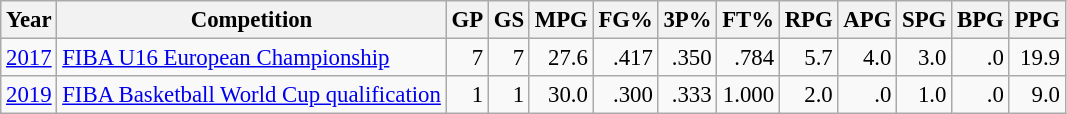<table class="wikitable sortable" style="font-size:95%; text-align:right;">
<tr>
<th>Year</th>
<th>Competition</th>
<th>GP</th>
<th>GS</th>
<th>MPG</th>
<th>FG%</th>
<th>3P%</th>
<th>FT%</th>
<th>RPG</th>
<th>APG</th>
<th>SPG</th>
<th>BPG</th>
<th>PPG</th>
</tr>
<tr>
<td style="text-align:left;"><a href='#'>2017</a></td>
<td style="text-align:left;"><a href='#'>FIBA U16 European Championship</a></td>
<td>7</td>
<td>7</td>
<td>27.6</td>
<td>.417</td>
<td>.350</td>
<td>.784</td>
<td>5.7</td>
<td>4.0</td>
<td>3.0</td>
<td>.0</td>
<td>19.9</td>
</tr>
<tr>
<td style="text-align:left;"><a href='#'>2019</a></td>
<td style="text-align:left;"><a href='#'>FIBA Basketball World Cup qualification</a></td>
<td>1</td>
<td>1</td>
<td>30.0</td>
<td>.300</td>
<td>.333</td>
<td>1.000</td>
<td>2.0</td>
<td>.0</td>
<td>1.0</td>
<td>.0</td>
<td>9.0</td>
</tr>
</table>
